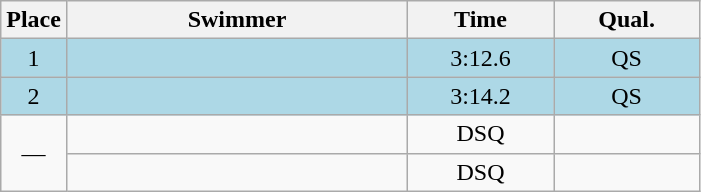<table class=wikitable style="text-align:center">
<tr>
<th>Place</th>
<th width=220>Swimmer</th>
<th width=90>Time</th>
<th width=90>Qual.</th>
</tr>
<tr bgcolor=lightblue>
<td>1</td>
<td align=left></td>
<td>3:12.6</td>
<td>QS</td>
</tr>
<tr bgcolor=lightblue>
<td>2</td>
<td align=left></td>
<td>3:14.2</td>
<td>QS</td>
</tr>
<tr>
<td rowspan=2>—</td>
<td align=left></td>
<td>DSQ</td>
<td></td>
</tr>
<tr>
<td align=left></td>
<td>DSQ</td>
<td></td>
</tr>
</table>
